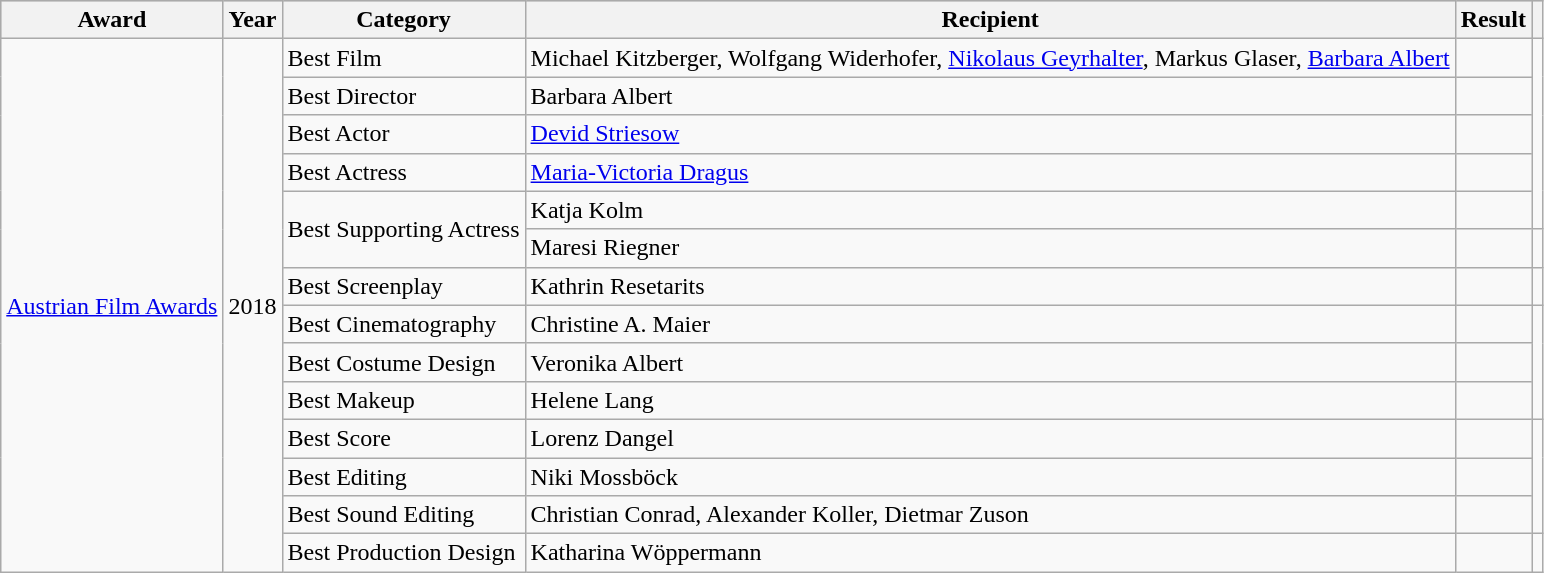<table class="wikitable sortable">
<tr style="background:#ccc; text-align:center;">
<th>Award</th>
<th>Year</th>
<th>Category</th>
<th>Recipient</th>
<th>Result</th>
<th class="unsortable"></th>
</tr>
<tr>
<td rowspan=14><a href='#'>Austrian Film Awards</a></td>
<td rowspan=14>2018</td>
<td>Best Film</td>
<td>Michael Kitzberger, Wolfgang Widerhofer, <a href='#'>Nikolaus Geyrhalter</a>, Markus Glaser, <a href='#'>Barbara Albert</a></td>
<td></td>
<td rowspan=5></td>
</tr>
<tr>
<td>Best Director</td>
<td>Barbara Albert</td>
<td></td>
</tr>
<tr>
<td>Best Actor</td>
<td><a href='#'>Devid Striesow</a></td>
<td></td>
</tr>
<tr>
<td>Best Actress</td>
<td><a href='#'>Maria-Victoria Dragus</a></td>
<td></td>
</tr>
<tr>
<td rowspan=2>Best Supporting Actress</td>
<td>Katja Kolm</td>
<td></td>
</tr>
<tr>
<td>Maresi Riegner</td>
<td></td>
<td></td>
</tr>
<tr>
<td>Best Screenplay</td>
<td>Kathrin Resetarits</td>
<td></td>
<td></td>
</tr>
<tr>
<td>Best Cinematography</td>
<td>Christine A. Maier</td>
<td></td>
<td rowspan=3></td>
</tr>
<tr>
<td>Best Costume Design</td>
<td>Veronika Albert</td>
<td></td>
</tr>
<tr>
<td>Best Makeup</td>
<td>Helene Lang</td>
<td></td>
</tr>
<tr>
<td>Best Score</td>
<td>Lorenz Dangel</td>
<td></td>
<td rowspan=3></td>
</tr>
<tr>
<td>Best Editing</td>
<td>Niki Mossböck</td>
<td></td>
</tr>
<tr>
<td>Best Sound Editing</td>
<td>Christian Conrad, Alexander Koller, Dietmar Zuson</td>
<td></td>
</tr>
<tr>
<td>Best Production Design</td>
<td>Katharina Wöppermann</td>
<td></td>
<td></td>
</tr>
</table>
